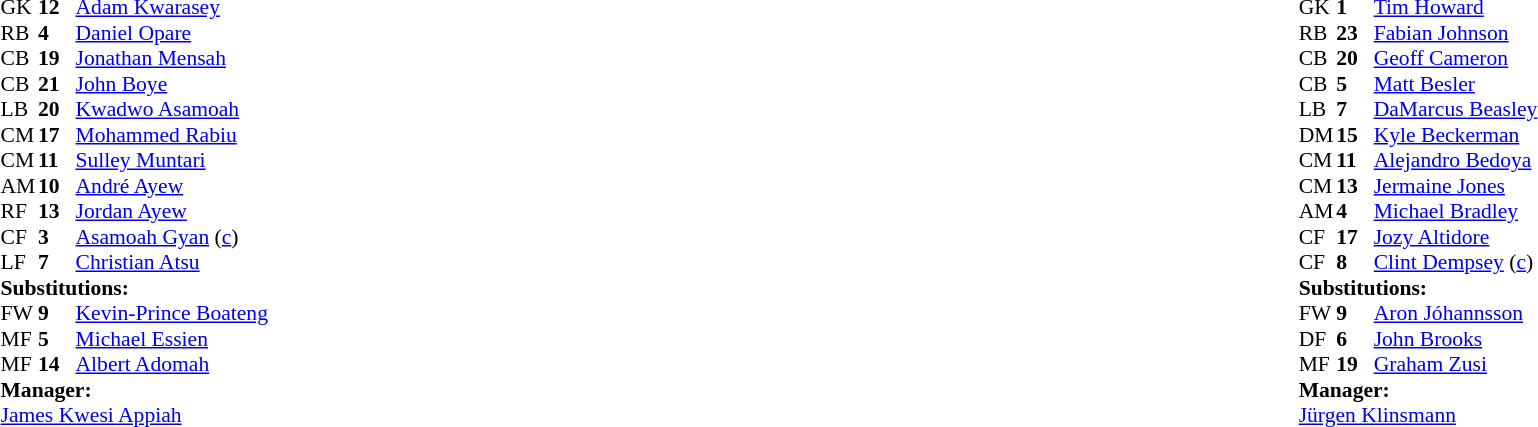<table width="100%">
<tr>
<td valign="top" width="40%"><br><table style="font-size: 90%" cellspacing="0" cellpadding="0">
<tr>
<th width=25></th>
<th width=25></th>
</tr>
<tr>
<td>GK</td>
<td><strong>12</strong></td>
<td><a href='#'>Adam Kwarasey</a></td>
</tr>
<tr>
<td>RB</td>
<td><strong>4</strong></td>
<td><a href='#'>Daniel Opare</a></td>
</tr>
<tr>
<td>CB</td>
<td><strong>19</strong></td>
<td><a href='#'>Jonathan Mensah</a></td>
</tr>
<tr>
<td>CB</td>
<td><strong>21</strong></td>
<td><a href='#'>John Boye</a></td>
</tr>
<tr>
<td>LB</td>
<td><strong>20</strong></td>
<td><a href='#'>Kwadwo Asamoah</a></td>
</tr>
<tr>
<td>CM</td>
<td><strong>17</strong></td>
<td><a href='#'>Mohammed Rabiu</a></td>
<td></td>
<td></td>
</tr>
<tr>
<td>CM</td>
<td><strong>11</strong></td>
<td><a href='#'>Sulley Muntari</a></td>
<td></td>
</tr>
<tr>
<td>AM</td>
<td><strong>10</strong></td>
<td><a href='#'>André Ayew</a></td>
</tr>
<tr>
<td>RF</td>
<td><strong>13</strong></td>
<td><a href='#'>Jordan Ayew</a></td>
<td></td>
<td></td>
</tr>
<tr>
<td>CF</td>
<td><strong>3</strong></td>
<td><a href='#'>Asamoah Gyan</a> (<a href='#'>c</a>)</td>
</tr>
<tr>
<td>LF</td>
<td><strong>7</strong></td>
<td><a href='#'>Christian Atsu</a></td>
<td></td>
<td></td>
</tr>
<tr>
<td colspan=3><strong>Substitutions:</strong></td>
</tr>
<tr>
<td>FW</td>
<td><strong>9</strong></td>
<td><a href='#'>Kevin-Prince Boateng</a></td>
<td></td>
<td></td>
</tr>
<tr>
<td>MF</td>
<td><strong>5</strong></td>
<td><a href='#'>Michael Essien</a></td>
<td></td>
<td></td>
</tr>
<tr>
<td>MF</td>
<td><strong>14</strong></td>
<td><a href='#'>Albert Adomah</a></td>
<td></td>
<td></td>
</tr>
<tr>
<td colspan=3><strong>Manager:</strong></td>
</tr>
<tr>
<td colspan=3><a href='#'>James Kwesi Appiah</a></td>
</tr>
</table>
</td>
<td valign="top"></td>
<td valign="top" width="50%"><br><table style="font-size: 90%; margin: auto;" cellspacing="0" cellpadding="0">
<tr>
<th width="25"></th>
<th width="25"></th>
</tr>
<tr>
<td>GK</td>
<td><strong>1</strong></td>
<td><a href='#'>Tim Howard</a></td>
</tr>
<tr>
<td>RB</td>
<td><strong>23</strong></td>
<td><a href='#'>Fabian Johnson</a></td>
</tr>
<tr>
<td>CB</td>
<td><strong>20</strong></td>
<td><a href='#'>Geoff Cameron</a></td>
</tr>
<tr>
<td>CB</td>
<td><strong>5</strong></td>
<td><a href='#'>Matt Besler</a></td>
<td></td>
<td></td>
</tr>
<tr>
<td>LB</td>
<td><strong>7</strong></td>
<td><a href='#'>DaMarcus Beasley</a></td>
</tr>
<tr>
<td>DM</td>
<td><strong>15</strong></td>
<td><a href='#'>Kyle Beckerman</a></td>
</tr>
<tr>
<td>CM</td>
<td><strong>11</strong></td>
<td><a href='#'>Alejandro Bedoya</a></td>
<td></td>
<td></td>
</tr>
<tr>
<td>CM</td>
<td><strong>13</strong></td>
<td><a href='#'>Jermaine Jones</a></td>
</tr>
<tr>
<td>AM</td>
<td><strong>4</strong></td>
<td><a href='#'>Michael Bradley</a></td>
</tr>
<tr>
<td>CF</td>
<td><strong>17</strong></td>
<td><a href='#'>Jozy Altidore</a></td>
<td></td>
<td></td>
</tr>
<tr>
<td>CF</td>
<td><strong>8</strong></td>
<td><a href='#'>Clint Dempsey</a> (<a href='#'>c</a>)</td>
</tr>
<tr>
<td colspan=3><strong>Substitutions:</strong></td>
</tr>
<tr>
<td>FW</td>
<td><strong>9</strong></td>
<td><a href='#'>Aron Jóhannsson</a></td>
<td></td>
<td></td>
</tr>
<tr>
<td>DF</td>
<td><strong>6</strong></td>
<td><a href='#'>John Brooks</a></td>
<td></td>
<td></td>
</tr>
<tr>
<td>MF</td>
<td><strong>19</strong></td>
<td><a href='#'>Graham Zusi</a></td>
<td></td>
<td></td>
</tr>
<tr>
<td colspan=3><strong>Manager:</strong></td>
</tr>
<tr>
<td colspan=3> <a href='#'>Jürgen Klinsmann</a></td>
</tr>
</table>
</td>
</tr>
</table>
